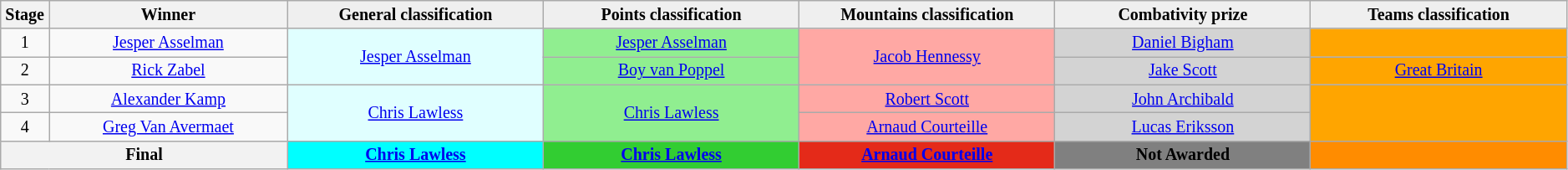<table class=wikitable style="text-align: center; font-size:smaller;">
<tr>
<th style="width:1%;">Stage</th>
<th style="width:14%;">Winner</th>
<th style="background:#efefef; width:15%;">General classification<br></th>
<th style="background:#efefef; width:15%;">Points classification<br></th>
<th style="background:#efefef; width:15%;">Mountains classification<br></th>
<th style="background:#efefef; width:15%;">Combativity prize<br></th>
<th style="background:#efefef; width:15%;">Teams classification</th>
</tr>
<tr>
<td>1</td>
<td><a href='#'>Jesper Asselman</a></td>
<td style="background:lightcyan;" rowspan=2><a href='#'>Jesper Asselman</a></td>
<td style="background:lightgreen;"><a href='#'>Jesper Asselman</a></td>
<td style="background:#FFA8A4;" rowspan=2><a href='#'>Jacob Hennessy</a></td>
<td style="background:lightgray;"><a href='#'>Daniel Bigham</a></td>
<td style="background:orange;"></td>
</tr>
<tr>
<td>2</td>
<td><a href='#'>Rick Zabel</a></td>
<td style="background:lightgreen;"><a href='#'>Boy van Poppel</a></td>
<td style="background:lightgray;"><a href='#'>Jake Scott</a></td>
<td style="background:orange;"><a href='#'>Great Britain</a></td>
</tr>
<tr>
<td>3</td>
<td><a href='#'>Alexander Kamp</a></td>
<td style="background:lightcyan; "rowspan=2><a href='#'>Chris Lawless</a></td>
<td style="background:lightgreen; "rowspan=2><a href='#'>Chris Lawless</a></td>
<td style="background:#FFA8A4;"><a href='#'>Robert Scott</a></td>
<td style="background:lightgray;"><a href='#'>John Archibald</a></td>
<td style="background:orange;" rowspan=2></td>
</tr>
<tr>
<td>4</td>
<td><a href='#'>Greg Van Avermaet</a></td>
<td style="background:#FFA8A4;"><a href='#'>Arnaud Courteille</a></td>
<td style="background:lightgray;"><a href='#'>Lucas Eriksson</a></td>
</tr>
<tr>
<th colspan=2>Final</th>
<th style="background:cyan;"><a href='#'>Chris Lawless</a></th>
<th style="background:limegreen;"><a href='#'>Chris Lawless</a></th>
<th style="background:#E42A19;"><a href='#'>Arnaud Courteille</a></th>
<th style="background:gray;">Not Awarded</th>
<th style="background:#FF8C00;"></th>
</tr>
</table>
